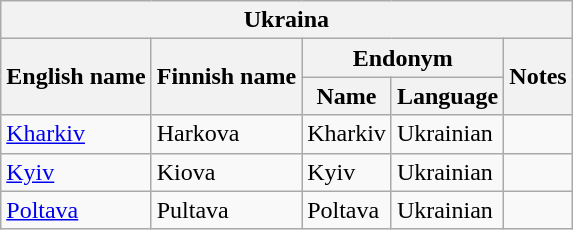<table class="wikitable sortable">
<tr>
<th colspan="5"> Ukraina</th>
</tr>
<tr>
<th rowspan="2">English name</th>
<th rowspan="2">Finnish name</th>
<th colspan="2">Endonym</th>
<th rowspan="2">Notes</th>
</tr>
<tr>
<th>Name</th>
<th>Language</th>
</tr>
<tr>
<td><a href='#'>Kharkiv</a></td>
<td>Harkova</td>
<td>Kharkiv</td>
<td>Ukrainian</td>
<td></td>
</tr>
<tr>
<td><a href='#'>Kyiv</a></td>
<td>Kiova</td>
<td>Kyiv</td>
<td>Ukrainian</td>
<td></td>
</tr>
<tr>
<td><a href='#'>Poltava</a></td>
<td>Pultava</td>
<td>Poltava</td>
<td>Ukrainian</td>
<td></td>
</tr>
</table>
